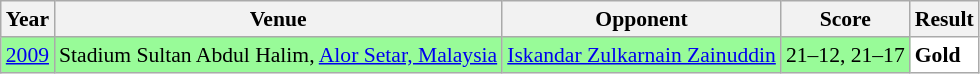<table class="sortable wikitable" style="font-size: 90%;">
<tr>
<th>Year</th>
<th>Venue</th>
<th>Opponent</th>
<th>Score</th>
<th>Result</th>
</tr>
<tr style="background:#98FB98">
<td align="center"><a href='#'>2009</a></td>
<td align="left">Stadium Sultan Abdul Halim, <a href='#'>Alor Setar, Malaysia</a></td>
<td align="left"> <a href='#'>Iskandar Zulkarnain Zainuddin</a></td>
<td align="left">21–12, 21–17</td>
<td style="text-align:left; background:white"> <strong>Gold</strong></td>
</tr>
</table>
